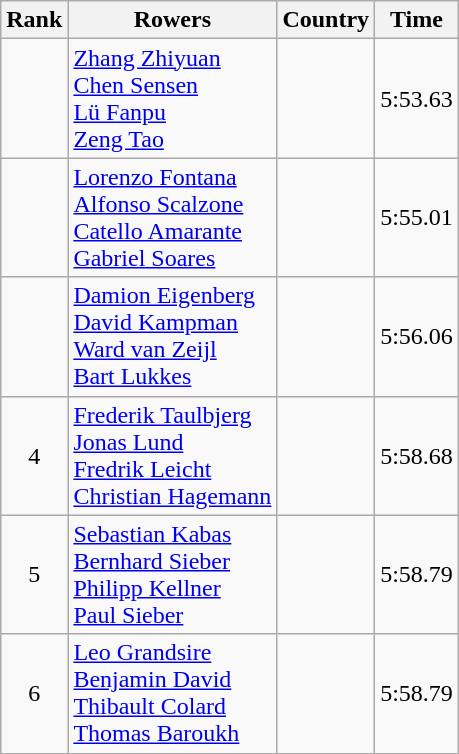<table class="wikitable" style="text-align:center">
<tr>
<th>Rank</th>
<th>Rowers</th>
<th>Country</th>
<th>Time</th>
</tr>
<tr>
<td></td>
<td align="left"><a href='#'>Zhang Zhiyuan</a><br><a href='#'>Chen Sensen</a><br><a href='#'>Lü Fanpu</a><br><a href='#'>Zeng Tao</a></td>
<td align="left"></td>
<td>5:53.63</td>
</tr>
<tr>
<td></td>
<td align="left"><a href='#'>Lorenzo Fontana</a><br><a href='#'>Alfonso Scalzone</a><br><a href='#'>Catello Amarante</a><br><a href='#'>Gabriel Soares</a></td>
<td align="left"></td>
<td>5:55.01</td>
</tr>
<tr>
<td></td>
<td align="left"><a href='#'>Damion Eigenberg</a><br><a href='#'>David Kampman</a><br><a href='#'>Ward van Zeijl</a><br><a href='#'>Bart Lukkes</a></td>
<td align="left"></td>
<td>5:56.06</td>
</tr>
<tr>
<td>4</td>
<td align="left"><a href='#'>Frederik Taulbjerg</a><br><a href='#'>Jonas Lund</a><br><a href='#'>Fredrik Leicht</a><br><a href='#'>Christian Hagemann</a></td>
<td align="left"></td>
<td>5:58.68</td>
</tr>
<tr>
<td>5</td>
<td align="left"><a href='#'>Sebastian Kabas</a><br><a href='#'>Bernhard Sieber</a><br><a href='#'>Philipp Kellner</a><br><a href='#'>Paul Sieber</a></td>
<td align="left"></td>
<td>5:58.79</td>
</tr>
<tr>
<td>6</td>
<td align="left"><a href='#'>Leo Grandsire</a><br><a href='#'>Benjamin David</a><br><a href='#'>Thibault Colard</a><br><a href='#'>Thomas Baroukh</a></td>
<td align="left"></td>
<td>5:58.79</td>
</tr>
</table>
